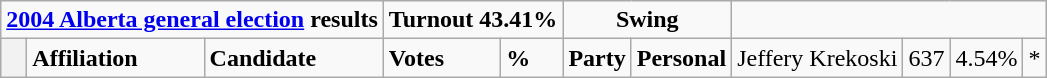<table class="wikitable">
<tr>
<td colspan="3" align=center><strong><a href='#'>2004 Alberta general election</a> results</strong></td>
<td colspan="2"><strong>Turnout 43.41%</strong></td>
<td colspan="2" align=center><strong>Swing</strong></td>
</tr>
<tr>
<th style="width: 10px;"></th>
<td><strong>Affiliation</strong></td>
<td><strong>Candidate</strong></td>
<td><strong>Votes</strong></td>
<td><strong>%</strong></td>
<td><strong>Party</strong></td>
<td><strong>Personal</strong><br>

</td>
<td>Jeffery Krekoski</td>
<td>637</td>
<td>4.54%</td>
<td colspan=2 align=center>*<br>




</td>
</tr>
</table>
